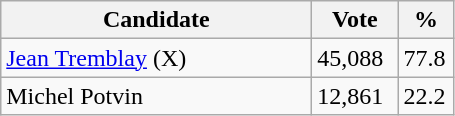<table class="wikitable">
<tr>
<th bgcolor="#DDDDFF" width="200px">Candidate</th>
<th bgcolor="#DDDDFF" width="50px">Vote</th>
<th bgcolor="#DDDDFF" width="30px">%</th>
</tr>
<tr>
<td><a href='#'>Jean Tremblay</a> (X)</td>
<td>45,088</td>
<td>77.8</td>
</tr>
<tr>
<td>Michel Potvin</td>
<td>12,861</td>
<td>22.2</td>
</tr>
</table>
